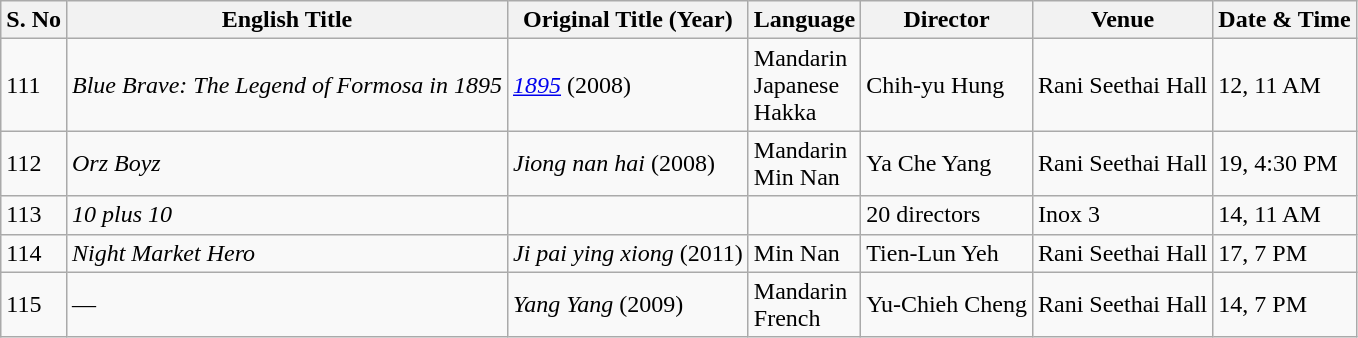<table class="wikitable sortable">
<tr>
<th>S. No</th>
<th>English Title</th>
<th>Original Title (Year)</th>
<th>Language</th>
<th>Director</th>
<th>Venue</th>
<th>Date & Time</th>
</tr>
<tr>
<td>111</td>
<td><em>Blue Brave: The Legend of Formosa in 1895</em></td>
<td><em><a href='#'>1895</a></em> (2008)</td>
<td>Mandarin <br> Japanese <br> Hakka</td>
<td>Chih-yu Hung</td>
<td>Rani Seethai Hall</td>
<td>12, 11 AM</td>
</tr>
<tr>
<td>112</td>
<td><em>Orz Boyz</em></td>
<td><em>Jiong nan hai</em> (2008)</td>
<td>Mandarin <br> Min Nan</td>
<td>Ya Che Yang</td>
<td>Rani Seethai Hall</td>
<td>19, 4:30 PM</td>
</tr>
<tr>
<td>113</td>
<td><em>10 plus 10</em></td>
<td></td>
<td></td>
<td>20 directors</td>
<td>Inox 3</td>
<td>14, 11 AM</td>
</tr>
<tr>
<td>114</td>
<td><em>Night Market Hero</em></td>
<td><em>Ji pai ying xiong</em> (2011)</td>
<td>Min Nan</td>
<td>Tien-Lun Yeh</td>
<td>Rani Seethai Hall</td>
<td>17, 7 PM</td>
</tr>
<tr>
<td>115</td>
<td>—</td>
<td><em>Yang Yang</em> (2009)</td>
<td>Mandarin <br> French</td>
<td>Yu-Chieh Cheng</td>
<td>Rani Seethai Hall</td>
<td>14, 7 PM</td>
</tr>
</table>
